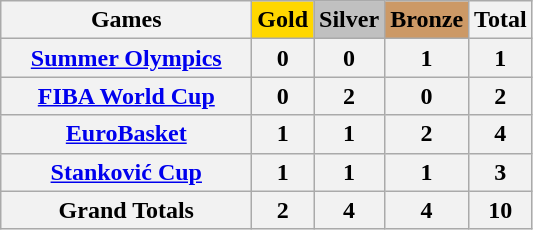<table class="wikitable sortable plainrowheaders" border="1" style="text-align:center;">
<tr>
<th scope="col" style="width:10em;">Games</th>
<th scope="col" style="background-color:gold; font-weight:bold;">Gold</th>
<th scope="col" style="background-color:silver; font-weight:bold;">Silver</th>
<th scope="col" style="background-color:#cc9966; font-weight:bold;">Bronze</th>
<th scope="col">Total</th>
</tr>
<tr>
<th align="center"><a href='#'>Summer Olympics</a></th>
<th>0</th>
<th>0</th>
<th>1</th>
<th><strong>1</strong></th>
</tr>
<tr>
<th align="center"><a href='#'>FIBA World Cup</a></th>
<th>0</th>
<th>2</th>
<th>0</th>
<th><strong>2</strong></th>
</tr>
<tr>
<th align="center"><a href='#'>EuroBasket</a></th>
<th>1</th>
<th>1</th>
<th>2</th>
<th><strong>4</strong></th>
</tr>
<tr>
<th align="center"><a href='#'>Stanković Cup</a></th>
<th>1</th>
<th>1</th>
<th>1</th>
<th><strong>3</strong></th>
</tr>
<tr>
<th align="center">Grand Totals</th>
<th>2</th>
<th>4</th>
<th>4</th>
<th><strong>10</strong></th>
</tr>
</table>
